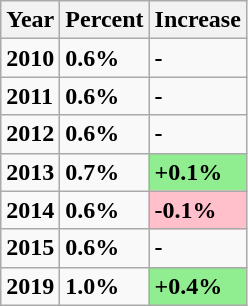<table class="wikitable">
<tr>
<th><strong>Year</strong></th>
<th><strong>Percent</strong></th>
<th><strong>Increase</strong></th>
</tr>
<tr>
<td><strong>2010</strong></td>
<td><strong>0.6%</strong></td>
<td><strong>-</strong></td>
</tr>
<tr>
<td><strong>2011</strong></td>
<td><strong>0.6%</strong></td>
<td><strong>-</strong></td>
</tr>
<tr>
<td><strong>2012</strong></td>
<td><strong>0.6%</strong></td>
<td><strong>-</strong></td>
</tr>
<tr>
<td><strong>2013</strong></td>
<td><strong>0.7%</strong></td>
<td style="background: lightgreen"><strong>+0.1%</strong></td>
</tr>
<tr>
<td><strong>2014</strong></td>
<td><strong>0.6%</strong></td>
<td style="background: pink"><strong>-0.1%</strong></td>
</tr>
<tr>
<td><strong>2015</strong></td>
<td><strong>0.6%</strong></td>
<td><strong>-</strong></td>
</tr>
<tr>
<td><strong>2019</strong></td>
<td><strong>1.0%</strong></td>
<td style="background: lightgreen"><strong>+0.4%</strong></td>
</tr>
</table>
